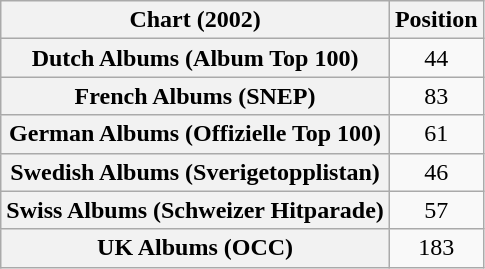<table class="wikitable sortable plainrowheaders" style="text-align:center">
<tr>
<th>Chart (2002)</th>
<th>Position</th>
</tr>
<tr>
<th scope="row">Dutch Albums (Album Top 100)</th>
<td>44</td>
</tr>
<tr>
<th scope="row">French Albums (SNEP)</th>
<td>83</td>
</tr>
<tr>
<th scope="row">German Albums (Offizielle Top 100)</th>
<td>61</td>
</tr>
<tr>
<th scope="row">Swedish Albums (Sverigetopplistan)</th>
<td>46</td>
</tr>
<tr>
<th scope="row">Swiss Albums (Schweizer Hitparade)</th>
<td>57</td>
</tr>
<tr>
<th scope="row">UK Albums (OCC)</th>
<td>183</td>
</tr>
</table>
